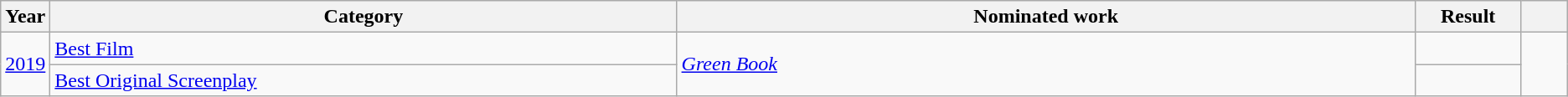<table class="wikitable sortable">
<tr>
<th scope="col" style="width:1em;">Year</th>
<th scope="col" style="width:33em;">Category</th>
<th scope="col" style="width:39em;">Nominated work</th>
<th scope="col" style="width:5em;">Result</th>
<th scope="col" style="width:2em;" class="unsortable"></th>
</tr>
<tr>
<td rowspan="2"><a href='#'>2019</a></td>
<td><a href='#'>Best Film</a></td>
<td rowspan="2"><em><a href='#'>Green Book</a></em></td>
<td></td>
<td style="text-align:center;" rowspan="2"></td>
</tr>
<tr>
<td><a href='#'>Best Original Screenplay</a></td>
<td></td>
</tr>
</table>
